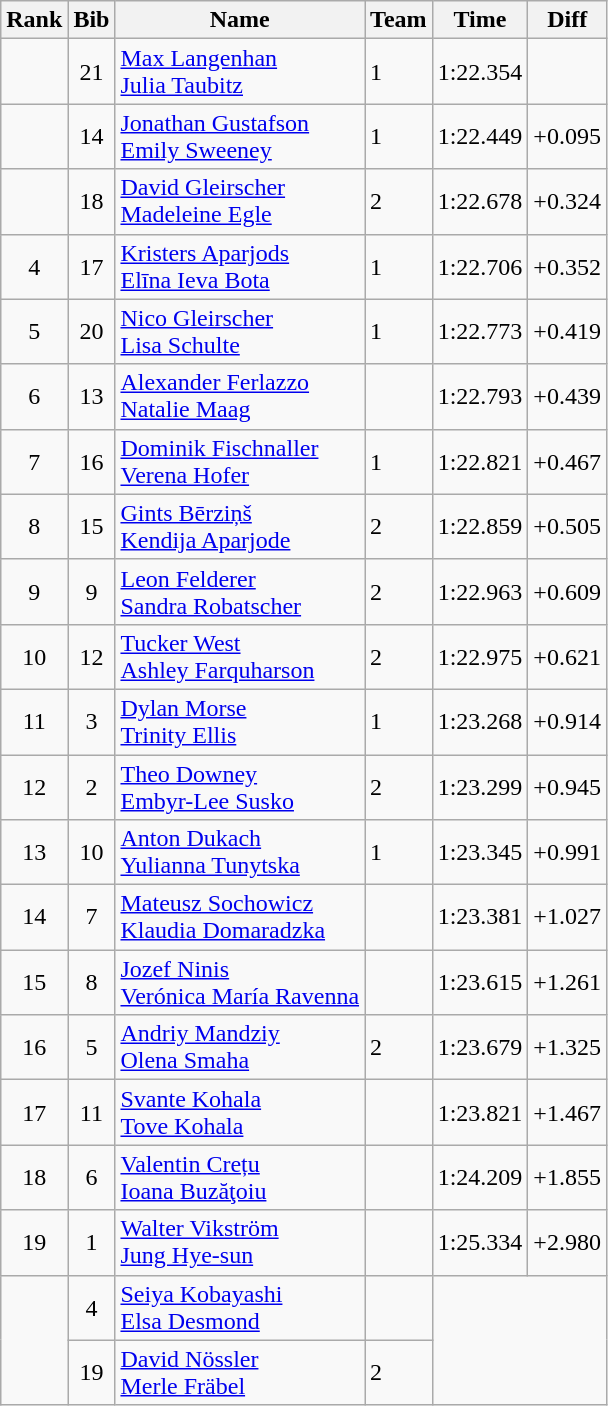<table class="wikitable sortable" style="text-align:center">
<tr>
<th>Rank</th>
<th>Bib</th>
<th>Name</th>
<th>Team</th>
<th>Time</th>
<th>Diff</th>
</tr>
<tr>
<td></td>
<td>21</td>
<td align=left><a href='#'>Max Langenhan</a><br><a href='#'>Julia Taubitz</a></td>
<td align=left> 1</td>
<td>1:22.354</td>
<td></td>
</tr>
<tr>
<td></td>
<td>14</td>
<td align=left><a href='#'>Jonathan Gustafson</a><br><a href='#'>Emily Sweeney</a></td>
<td align=left> 1</td>
<td>1:22.449</td>
<td>+0.095</td>
</tr>
<tr>
<td></td>
<td>18</td>
<td align=left><a href='#'>David Gleirscher</a><br><a href='#'>Madeleine Egle</a></td>
<td align=left> 2</td>
<td>1:22.678</td>
<td>+0.324</td>
</tr>
<tr>
<td>4</td>
<td>17</td>
<td align=left><a href='#'>Kristers Aparjods</a><br><a href='#'>Elīna Ieva Bota</a></td>
<td align=left> 1</td>
<td>1:22.706</td>
<td>+0.352</td>
</tr>
<tr>
<td>5</td>
<td>20</td>
<td align=left><a href='#'>Nico Gleirscher</a><br><a href='#'>Lisa Schulte</a></td>
<td align=left> 1</td>
<td>1:22.773</td>
<td>+0.419</td>
</tr>
<tr>
<td>6</td>
<td>13</td>
<td align=left><a href='#'>Alexander Ferlazzo</a><br><a href='#'>Natalie Maag</a></td>
<td align=left><br></td>
<td>1:22.793</td>
<td>+0.439</td>
</tr>
<tr>
<td>7</td>
<td>16</td>
<td align=left><a href='#'>Dominik Fischnaller</a><br><a href='#'>Verena Hofer</a></td>
<td align=left> 1</td>
<td>1:22.821</td>
<td>+0.467</td>
</tr>
<tr>
<td>8</td>
<td>15</td>
<td align=left><a href='#'>Gints Bērziņš</a><br><a href='#'>Kendija Aparjode</a></td>
<td align=left> 2</td>
<td>1:22.859</td>
<td>+0.505</td>
</tr>
<tr>
<td>9</td>
<td>9</td>
<td align=left><a href='#'>Leon Felderer</a><br><a href='#'>Sandra Robatscher</a></td>
<td align=left> 2</td>
<td>1:22.963</td>
<td>+0.609</td>
</tr>
<tr>
<td>10</td>
<td>12</td>
<td align=left><a href='#'>Tucker West</a><br><a href='#'>Ashley Farquharson</a></td>
<td align=left> 2</td>
<td>1:22.975</td>
<td>+0.621</td>
</tr>
<tr>
<td>11</td>
<td>3</td>
<td align=left><a href='#'>Dylan Morse</a><br><a href='#'>Trinity Ellis</a></td>
<td align=left> 1</td>
<td>1:23.268</td>
<td>+0.914</td>
</tr>
<tr>
<td>12</td>
<td>2</td>
<td align=left><a href='#'>Theo Downey</a><br><a href='#'>Embyr-Lee Susko</a></td>
<td align=left> 2</td>
<td>1:23.299</td>
<td>+0.945</td>
</tr>
<tr>
<td>13</td>
<td>10</td>
<td align=left><a href='#'>Anton Dukach</a><br><a href='#'>Yulianna Tunytska</a></td>
<td align=left> 1</td>
<td>1:23.345</td>
<td>+0.991</td>
</tr>
<tr>
<td>14</td>
<td>7</td>
<td align=left><a href='#'>Mateusz Sochowicz</a><br><a href='#'>Klaudia Domaradzka</a></td>
<td align=left></td>
<td>1:23.381</td>
<td>+1.027</td>
</tr>
<tr>
<td>15</td>
<td>8</td>
<td align=left><a href='#'>Jozef Ninis</a><br><a href='#'>Verónica María Ravenna</a></td>
<td align=left><br></td>
<td>1:23.615</td>
<td>+1.261</td>
</tr>
<tr>
<td>16</td>
<td>5</td>
<td align=left><a href='#'>Andriy Mandziy</a><br><a href='#'>Olena Smaha</a></td>
<td align=left> 2</td>
<td>1:23.679</td>
<td>+1.325</td>
</tr>
<tr>
<td>17</td>
<td>11</td>
<td align=left><a href='#'>Svante Kohala</a><br><a href='#'>Tove Kohala</a></td>
<td align=left></td>
<td>1:23.821</td>
<td>+1.467</td>
</tr>
<tr>
<td>18</td>
<td>6</td>
<td align=left><a href='#'>Valentin Crețu</a><br><a href='#'>Ioana Buzăţoiu</a></td>
<td align=left></td>
<td>1:24.209</td>
<td>+1.855</td>
</tr>
<tr>
<td>19</td>
<td>1</td>
<td align=left><a href='#'>Walter Vikström</a><br><a href='#'>Jung Hye-sun</a></td>
<td align=left><br></td>
<td>1:25.334</td>
<td>+2.980</td>
</tr>
<tr>
<td rowspan=2></td>
<td>4</td>
<td align=left><a href='#'>Seiya Kobayashi</a><br><a href='#'>Elsa Desmond</a></td>
<td align=left><br></td>
<td colspan=2 rowspan=2></td>
</tr>
<tr>
<td>19</td>
<td align=left><a href='#'>David Nössler</a><br><a href='#'>Merle Fräbel</a></td>
<td align=left> 2</td>
</tr>
</table>
